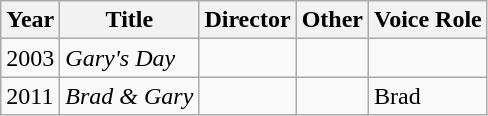<table class="wikitable">
<tr>
<th>Year</th>
<th>Title</th>
<th>Director</th>
<th>Other</th>
<th>Voice Role</th>
</tr>
<tr>
<td>2003</td>
<td><em>Gary's Day</em></td>
<td></td>
<td></td>
<td></td>
</tr>
<tr>
<td>2011</td>
<td><em>Brad & Gary</em></td>
<td></td>
<td></td>
<td>Brad</td>
</tr>
</table>
